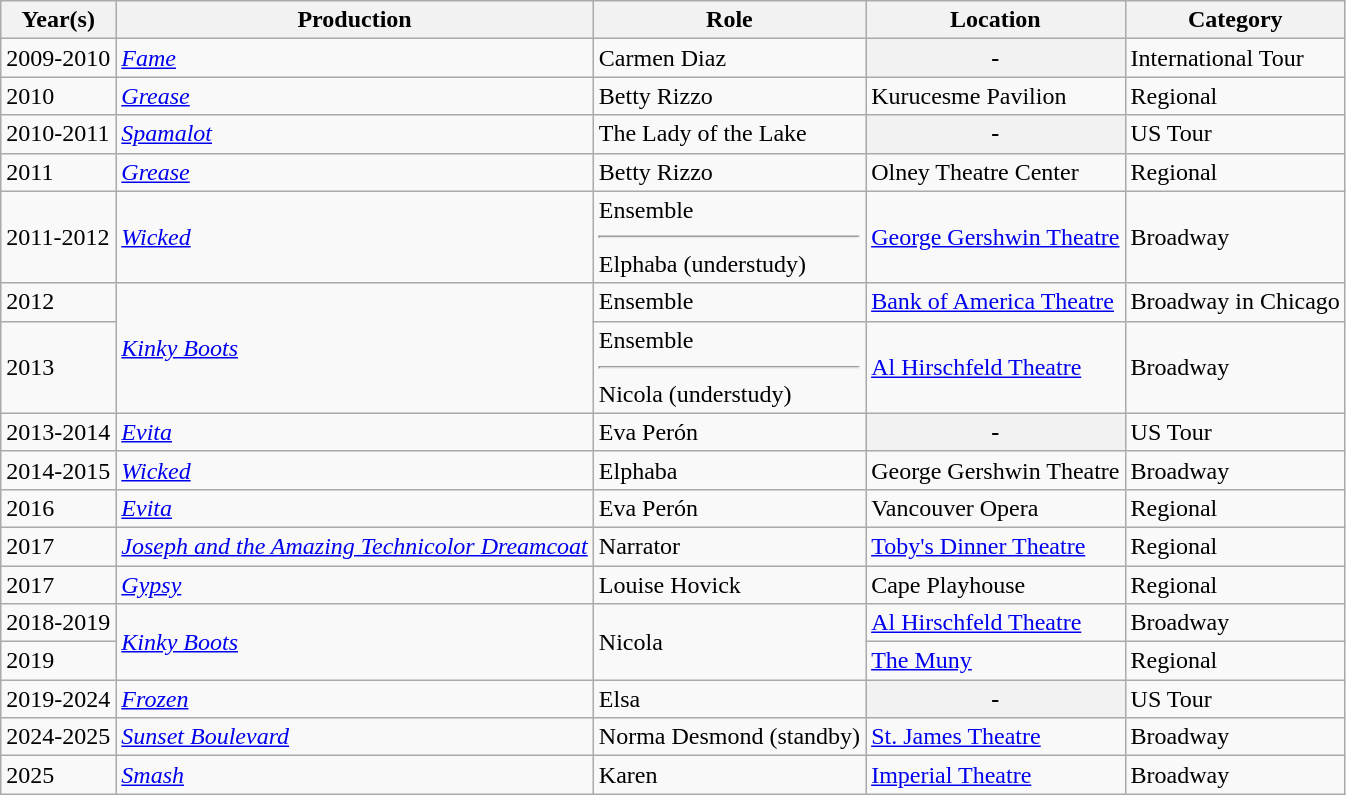<table class="wikitable">
<tr>
<th>Year(s)</th>
<th>Production</th>
<th>Role</th>
<th>Location</th>
<th>Category</th>
</tr>
<tr>
<td>2009-2010</td>
<td><em><a href='#'>Fame</a></em></td>
<td>Carmen Diaz</td>
<th>-</th>
<td>International Tour</td>
</tr>
<tr>
<td>2010</td>
<td><em><a href='#'>Grease</a></em></td>
<td>Betty Rizzo</td>
<td>Kurucesme Pavilion</td>
<td>Regional</td>
</tr>
<tr>
<td>2010-2011</td>
<td><em><a href='#'>Spamalot</a></em></td>
<td>The Lady of the Lake</td>
<th>-</th>
<td>US Tour</td>
</tr>
<tr>
<td>2011</td>
<td><em><a href='#'>Grease</a></em></td>
<td>Betty Rizzo</td>
<td>Olney Theatre Center</td>
<td>Regional</td>
</tr>
<tr>
<td>2011-2012</td>
<td><em><a href='#'>Wicked</a></em></td>
<td>Ensemble<hr>Elphaba (understudy)</td>
<td><a href='#'>George Gershwin Theatre</a></td>
<td>Broadway</td>
</tr>
<tr>
<td>2012</td>
<td rowspan="2"><em><a href='#'>Kinky Boots</a></em></td>
<td>Ensemble</td>
<td><a href='#'>Bank of America Theatre</a></td>
<td>Broadway in Chicago</td>
</tr>
<tr>
<td>2013</td>
<td>Ensemble<hr>Nicola (understudy)</td>
<td><a href='#'>Al Hirschfeld Theatre</a></td>
<td>Broadway</td>
</tr>
<tr>
<td>2013-2014</td>
<td><em><a href='#'>Evita</a></em></td>
<td>Eva Perón</td>
<th>-</th>
<td>US Tour</td>
</tr>
<tr>
<td>2014-2015</td>
<td><em><a href='#'>Wicked</a></em></td>
<td>Elphaba</td>
<td>George Gershwin Theatre</td>
<td>Broadway</td>
</tr>
<tr>
<td>2016</td>
<td><em><a href='#'>Evita</a></em></td>
<td>Eva Perón</td>
<td>Vancouver Opera</td>
<td>Regional</td>
</tr>
<tr>
<td>2017</td>
<td><em><a href='#'>Joseph and the Amazing Technicolor Dreamcoat</a></em></td>
<td>Narrator</td>
<td><a href='#'>Toby's Dinner Theatre</a></td>
<td>Regional</td>
</tr>
<tr>
<td>2017</td>
<td><em><a href='#'>Gypsy</a></em></td>
<td>Louise Hovick</td>
<td>Cape Playhouse</td>
<td>Regional</td>
</tr>
<tr>
<td>2018-2019</td>
<td rowspan="2"><em><a href='#'>Kinky Boots</a></em></td>
<td rowspan="2">Nicola</td>
<td><a href='#'>Al Hirschfeld Theatre</a></td>
<td>Broadway</td>
</tr>
<tr>
<td>2019</td>
<td><a href='#'>The Muny</a></td>
<td>Regional</td>
</tr>
<tr>
<td>2019-2024</td>
<td><em><a href='#'>Frozen</a></em></td>
<td>Elsa</td>
<th>-</th>
<td>US Tour</td>
</tr>
<tr>
<td>2024-2025</td>
<td><a href='#'><em>Sunset Boulevard</em></a></td>
<td>Norma Desmond (standby)</td>
<td><a href='#'>St. James Theatre</a></td>
<td>Broadway</td>
</tr>
<tr>
<td>2025</td>
<td><em><a href='#'>Smash</a></em></td>
<td>Karen</td>
<td><a href='#'>Imperial Theatre</a></td>
<td>Broadway</td>
</tr>
</table>
